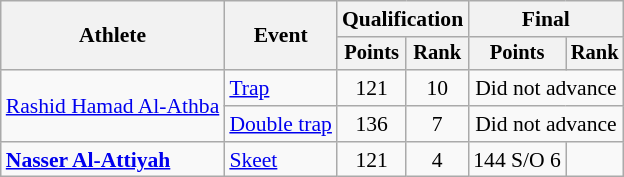<table class="wikitable" style="font-size:90%">
<tr>
<th rowspan="2">Athlete</th>
<th rowspan="2">Event</th>
<th colspan=2>Qualification</th>
<th colspan=2>Final</th>
</tr>
<tr style="font-size:95%">
<th scope="col">Points</th>
<th scope="col">Rank</th>
<th scope="col">Points</th>
<th scope="col">Rank</th>
</tr>
<tr align=center>
<td align=left rowspan=2><a href='#'>Rashid Hamad Al-Athba</a></td>
<td align=left><a href='#'>Trap</a></td>
<td>121</td>
<td>10</td>
<td colspan=2>Did not advance</td>
</tr>
<tr align=center>
<td align=left><a href='#'>Double trap</a></td>
<td>136</td>
<td>7</td>
<td colspan=2>Did not advance</td>
</tr>
<tr align=center>
<td align=left><strong><a href='#'>Nasser Al-Attiyah</a></strong></td>
<td align=left><a href='#'>Skeet</a></td>
<td>121</td>
<td>4</td>
<td>144 S/O 6</td>
<td></td>
</tr>
</table>
